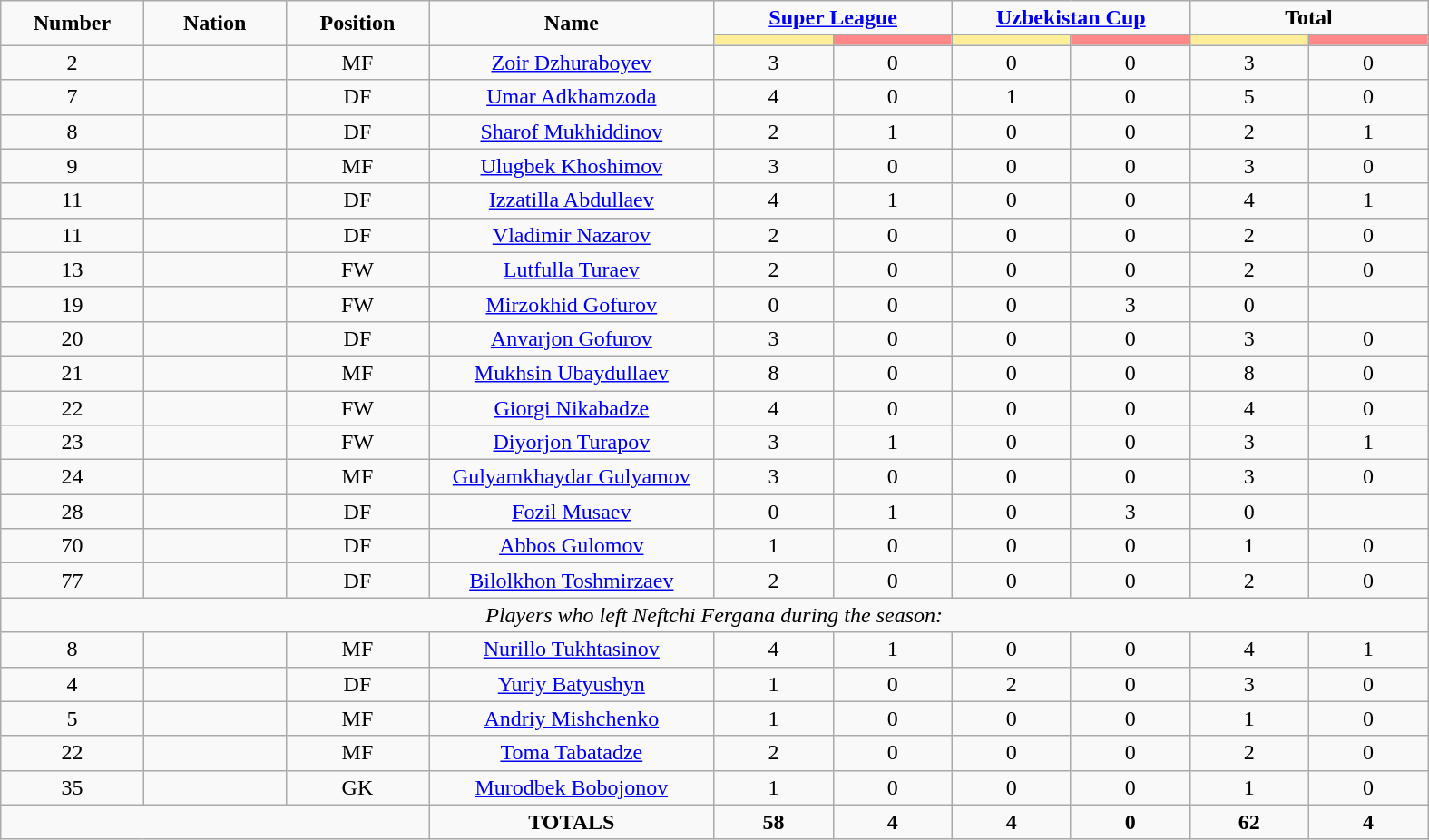<table class="wikitable" style="font-size: 100%; text-align: center;">
<tr>
<td rowspan="2" width="10%" align="center"><strong>Number</strong></td>
<td rowspan="2" width="10%" align="center"><strong>Nation</strong></td>
<td rowspan="2" width="10%" align="center"><strong>Position</strong></td>
<td rowspan="2" width="20%" align="center"><strong>Name</strong></td>
<td colspan="2" align="center"><strong><a href='#'>Super League</a></strong></td>
<td colspan="2" align="center"><strong><a href='#'>Uzbekistan Cup</a></strong></td>
<td colspan="2" align="center"><strong>Total</strong></td>
</tr>
<tr>
<th width="80" style="background: #FFEE99"></th>
<th width="80" style="background: #FF8888"></th>
<th width="80" style="background: #FFEE99"></th>
<th width="80" style="background: #FF8888"></th>
<th width="80" style="background: #FFEE99"></th>
<th width="80" style="background: #FF8888"></th>
</tr>
<tr>
<td>2</td>
<td></td>
<td>MF</td>
<td><a href='#'>Zoir Dzhuraboyev</a></td>
<td>3</td>
<td>0</td>
<td>0</td>
<td>0</td>
<td>3</td>
<td>0</td>
</tr>
<tr>
<td>7</td>
<td></td>
<td>DF</td>
<td><a href='#'>Umar Adkhamzoda</a></td>
<td>4</td>
<td>0</td>
<td>1</td>
<td>0</td>
<td>5</td>
<td>0</td>
</tr>
<tr>
<td>8</td>
<td></td>
<td>DF</td>
<td><a href='#'>Sharof Mukhiddinov</a></td>
<td>2</td>
<td>1</td>
<td>0</td>
<td>0</td>
<td>2</td>
<td>1</td>
</tr>
<tr>
<td>9</td>
<td></td>
<td>MF</td>
<td><a href='#'>Ulugbek Khoshimov</a></td>
<td>3</td>
<td>0</td>
<td>0</td>
<td>0</td>
<td>3</td>
<td>0</td>
</tr>
<tr>
<td>11</td>
<td></td>
<td>DF</td>
<td><a href='#'>Izzatilla Abdullaev</a></td>
<td>4</td>
<td>1</td>
<td>0</td>
<td>0</td>
<td>4</td>
<td>1</td>
</tr>
<tr>
<td>11</td>
<td></td>
<td>DF</td>
<td><a href='#'>Vladimir Nazarov</a></td>
<td>2</td>
<td>0</td>
<td>0</td>
<td>0</td>
<td>2</td>
<td>0</td>
</tr>
<tr>
<td>13</td>
<td></td>
<td>FW</td>
<td><a href='#'>Lutfulla Turaev</a></td>
<td>2</td>
<td>0</td>
<td>0</td>
<td>0</td>
<td>2</td>
<td>0</td>
</tr>
<tr>
<td>19</td>
<td></td>
<td>FW</td>
<td><a href='#'>Mirzokhid Gofurov</a></td>
<td 3>0</td>
<td>0</td>
<td>0</td>
<td>3</td>
<td>0</td>
</tr>
<tr>
<td>20</td>
<td></td>
<td>DF</td>
<td><a href='#'>Anvarjon Gofurov</a></td>
<td>3</td>
<td>0</td>
<td>0</td>
<td>0</td>
<td>3</td>
<td>0</td>
</tr>
<tr>
<td>21</td>
<td></td>
<td>MF</td>
<td><a href='#'>Mukhsin Ubaydullaev</a></td>
<td>8</td>
<td>0</td>
<td>0</td>
<td>0</td>
<td>8</td>
<td>0</td>
</tr>
<tr>
<td>22</td>
<td></td>
<td>FW</td>
<td><a href='#'>Giorgi Nikabadze</a></td>
<td>4</td>
<td>0</td>
<td>0</td>
<td>0</td>
<td>4</td>
<td>0</td>
</tr>
<tr>
<td>23</td>
<td></td>
<td>FW</td>
<td><a href='#'>Diyorjon Turapov</a></td>
<td>3</td>
<td>1</td>
<td>0</td>
<td>0</td>
<td>3</td>
<td>1</td>
</tr>
<tr>
<td>24</td>
<td></td>
<td>MF</td>
<td><a href='#'>Gulyamkhaydar Gulyamov</a></td>
<td>3</td>
<td>0</td>
<td>0</td>
<td>0</td>
<td>3</td>
<td>0</td>
</tr>
<tr>
<td>28</td>
<td></td>
<td>DF</td>
<td><a href='#'>Fozil Musaev</a></td>
<td 2>0</td>
<td>1</td>
<td>0</td>
<td>3</td>
<td>0</td>
</tr>
<tr>
<td>70</td>
<td></td>
<td>DF</td>
<td><a href='#'>Abbos Gulomov</a></td>
<td>1</td>
<td>0</td>
<td>0</td>
<td>0</td>
<td>1</td>
<td>0</td>
</tr>
<tr>
<td>77</td>
<td></td>
<td>DF</td>
<td><a href='#'>Bilolkhon Toshmirzaev</a></td>
<td>2</td>
<td>0</td>
<td>0</td>
<td>0</td>
<td>2</td>
<td>0</td>
</tr>
<tr>
<td colspan="10"><em>Players who left Neftchi Fergana during the season:</em></td>
</tr>
<tr>
<td>8</td>
<td></td>
<td>MF</td>
<td><a href='#'>Nurillo Tukhtasinov</a></td>
<td>4</td>
<td>1</td>
<td>0</td>
<td>0</td>
<td>4</td>
<td>1</td>
</tr>
<tr>
<td>4</td>
<td></td>
<td>DF</td>
<td><a href='#'>Yuriy Batyushyn</a></td>
<td>1</td>
<td>0</td>
<td>2</td>
<td>0</td>
<td>3</td>
<td>0</td>
</tr>
<tr>
<td>5</td>
<td></td>
<td>MF</td>
<td><a href='#'>Andriy Mishchenko</a></td>
<td>1</td>
<td>0</td>
<td>0</td>
<td>0</td>
<td>1</td>
<td>0</td>
</tr>
<tr>
<td>22</td>
<td></td>
<td>MF</td>
<td><a href='#'>Toma Tabatadze</a></td>
<td>2</td>
<td>0</td>
<td>0</td>
<td>0</td>
<td>2</td>
<td>0</td>
</tr>
<tr>
<td>35</td>
<td></td>
<td>GK</td>
<td><a href='#'>Murodbek Bobojonov</a></td>
<td>1</td>
<td>0</td>
<td>0</td>
<td>0</td>
<td>1</td>
<td>0</td>
</tr>
<tr>
<td colspan="3"></td>
<td><strong>TOTALS</strong></td>
<td><strong>58</strong></td>
<td><strong>4</strong></td>
<td><strong>4</strong></td>
<td><strong>0</strong></td>
<td><strong>62</strong></td>
<td><strong>4</strong></td>
</tr>
</table>
